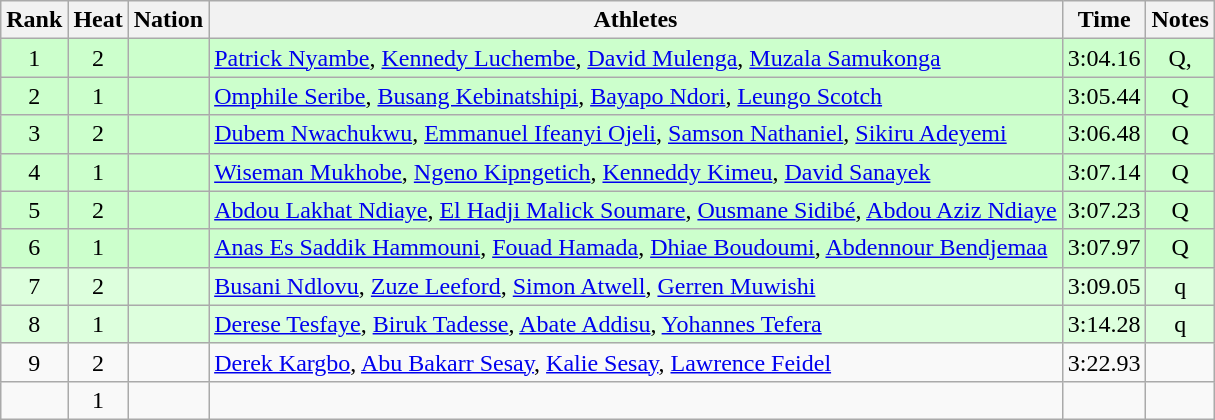<table class="wikitable sortable" style="text-align:center">
<tr>
<th>Rank</th>
<th>Heat</th>
<th>Nation</th>
<th>Athletes</th>
<th>Time</th>
<th>Notes</th>
</tr>
<tr bgcolor=ccffcc>
<td>1</td>
<td>2</td>
<td align=left></td>
<td align=left><a href='#'>Patrick Nyambe</a>, <a href='#'>Kennedy Luchembe</a>, <a href='#'>David Mulenga</a>, <a href='#'>Muzala Samukonga</a></td>
<td>3:04.16</td>
<td>Q, </td>
</tr>
<tr bgcolor=ccffcc>
<td>2</td>
<td>1</td>
<td align=left></td>
<td align=left><a href='#'>Omphile Seribe</a>, <a href='#'>Busang Kebinatshipi</a>, <a href='#'>Bayapo Ndori</a>, <a href='#'>Leungo Scotch</a></td>
<td>3:05.44</td>
<td>Q</td>
</tr>
<tr bgcolor=ccffcc>
<td>3</td>
<td>2</td>
<td align=left></td>
<td align=left><a href='#'>Dubem Nwachukwu</a>, <a href='#'>Emmanuel Ifeanyi Ojeli</a>, <a href='#'>Samson Nathaniel</a>, <a href='#'>Sikiru Adeyemi</a></td>
<td>3:06.48</td>
<td>Q</td>
</tr>
<tr bgcolor=ccffcc>
<td>4</td>
<td>1</td>
<td align=left></td>
<td align=left><a href='#'>Wiseman Mukhobe</a>, <a href='#'>Ngeno Kipngetich</a>, <a href='#'>Kenneddy Kimeu</a>, <a href='#'>David Sanayek</a></td>
<td>3:07.14</td>
<td>Q</td>
</tr>
<tr bgcolor=ccffcc>
<td>5</td>
<td>2</td>
<td align=left></td>
<td align=left><a href='#'>Abdou Lakhat Ndiaye</a>, <a href='#'>El Hadji Malick Soumare</a>, <a href='#'>Ousmane Sidibé</a>, <a href='#'>Abdou Aziz Ndiaye</a></td>
<td>3:07.23</td>
<td>Q</td>
</tr>
<tr bgcolor=ccffcc>
<td>6</td>
<td>1</td>
<td align=left></td>
<td align=left><a href='#'>Anas Es Saddik Hammouni</a>, <a href='#'>Fouad Hamada</a>, <a href='#'>Dhiae Boudoumi</a>, <a href='#'>Abdennour Bendjemaa</a></td>
<td>3:07.97</td>
<td>Q</td>
</tr>
<tr bgcolor=ddffdd>
<td>7</td>
<td>2</td>
<td align=left></td>
<td align=left><a href='#'>Busani Ndlovu</a>, <a href='#'>Zuze Leeford</a>, <a href='#'>Simon Atwell</a>, <a href='#'>Gerren Muwishi</a></td>
<td>3:09.05</td>
<td>q</td>
</tr>
<tr bgcolor=ddffdd>
<td>8</td>
<td>1</td>
<td align=left></td>
<td align=left><a href='#'>Derese Tesfaye</a>, <a href='#'>Biruk Tadesse</a>, <a href='#'>Abate Addisu</a>, <a href='#'>Yohannes Tefera</a></td>
<td>3:14.28</td>
<td>q</td>
</tr>
<tr>
<td>9</td>
<td>2</td>
<td align=left></td>
<td align=left><a href='#'>Derek Kargbo</a>, <a href='#'>Abu Bakarr Sesay</a>, <a href='#'>Kalie Sesay</a>, <a href='#'>Lawrence Feidel</a></td>
<td>3:22.93</td>
<td></td>
</tr>
<tr>
<td></td>
<td>1</td>
<td align=left></td>
<td align=left></td>
<td></td>
<td></td>
</tr>
</table>
